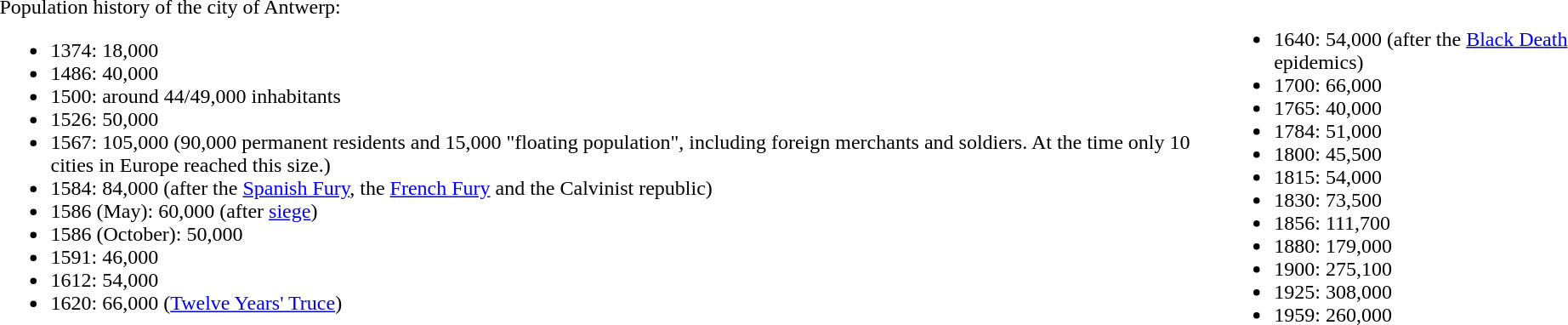<table class="vatop">
<tr>
<td>Population history of the city of Antwerp:<br><ul><li>1374: 18,000</li><li>1486: 40,000</li><li>1500: around 44/49,000 inhabitants</li><li>1526: 50,000</li><li>1567: 105,000 (90,000 permanent residents and 15,000 "floating population", including foreign merchants and soldiers. At the time only 10 cities in Europe reached this size.)</li><li>1584: 84,000 (after the <a href='#'>Spanish Fury</a>, the <a href='#'>French Fury</a> and the Calvinist republic)</li><li>1586 (May): 60,000 (after <a href='#'>siege</a>)</li><li>1586 (October): 50,000</li><li>1591: 46,000</li><li>1612: 54,000</li><li>1620: 66,000 (<a href='#'>Twelve Years' Truce</a>)</li></ul></td>
<td><br><ul><li>1640: 54,000 (after the <a href='#'>Black Death</a> epidemics)</li><li>1700: 66,000</li><li>1765: 40,000</li><li>1784: 51,000</li><li>1800: 45,500</li><li>1815: 54,000</li><li>1830: 73,500</li><li>1856: 111,700</li><li>1880: 179,000</li><li>1900: 275,100</li><li>1925: 308,000</li><li>1959: 260,000</li></ul></td>
</tr>
</table>
